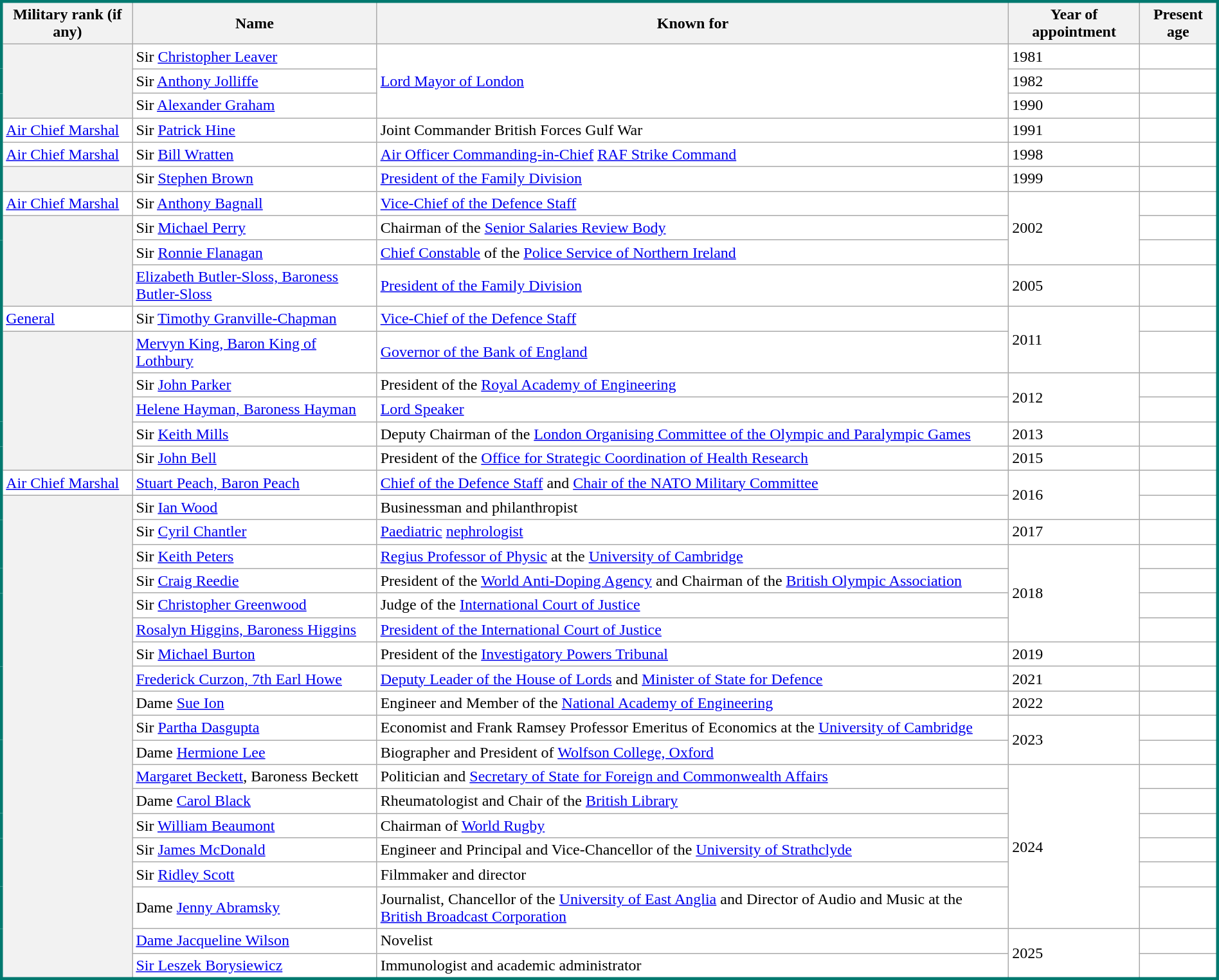<table class="wikitable sortable" style="width:100%; background:white; border:#01796f solid;">
<tr>
<th>Military rank (if any)</th>
<th>Name</th>
<th>Known for</th>
<th><strong>Year of appointment</strong></th>
<th><strong>Present age</strong></th>
</tr>
<tr>
<th rowspan="3"></th>
<td>Sir <a href='#'>Christopher Leaver</a> </td>
<td rowspan="3"><a href='#'>Lord Mayor of London</a></td>
<td>1981</td>
<td></td>
</tr>
<tr>
<td>Sir <a href='#'>Anthony Jolliffe</a> </td>
<td>1982</td>
<td></td>
</tr>
<tr>
<td>Sir <a href='#'>Alexander Graham</a> </td>
<td>1990</td>
<td></td>
</tr>
<tr>
<td><a href='#'>Air Chief Marshal</a></td>
<td>Sir <a href='#'>Patrick Hine</a> </td>
<td>Joint Commander British Forces Gulf War</td>
<td rowspan="1">1991</td>
<td></td>
</tr>
<tr>
<td><a href='#'>Air Chief Marshal</a></td>
<td>Sir <a href='#'>Bill Wratten</a> </td>
<td><a href='#'>Air Officer Commanding-in-Chief</a> <a href='#'>RAF Strike Command</a></td>
<td>1998</td>
<td></td>
</tr>
<tr>
<th></th>
<td>Sir <a href='#'>Stephen Brown</a> </td>
<td><a href='#'>President of the Family Division</a></td>
<td>1999</td>
<td></td>
</tr>
<tr>
<td><a href='#'>Air Chief Marshal</a></td>
<td>Sir <a href='#'>Anthony Bagnall</a> </td>
<td><a href='#'>Vice-Chief of the Defence Staff</a></td>
<td rowspan="3">2002</td>
<td></td>
</tr>
<tr>
<th rowspan="3"></th>
<td>Sir <a href='#'>Michael Perry</a> </td>
<td>Chairman of the <a href='#'>Senior Salaries Review Body</a></td>
<td></td>
</tr>
<tr>
<td>Sir <a href='#'>Ronnie Flanagan</a> </td>
<td><a href='#'>Chief Constable</a> of the <a href='#'>Police Service of Northern Ireland</a></td>
<td></td>
</tr>
<tr>
<td><a href='#'>Elizabeth Butler-Sloss, Baroness Butler-Sloss</a> </td>
<td><a href='#'>President of the Family Division</a></td>
<td>2005</td>
<td></td>
</tr>
<tr>
<td><a href='#'>General</a></td>
<td>Sir <a href='#'>Timothy Granville-Chapman</a> </td>
<td><a href='#'>Vice-Chief of the Defence Staff</a></td>
<td rowspan="2">2011</td>
<td></td>
</tr>
<tr>
<th rowspan="5"></th>
<td><a href='#'>Mervyn King, Baron King of Lothbury</a> </td>
<td><a href='#'>Governor of the Bank of England</a></td>
<td></td>
</tr>
<tr>
<td>Sir <a href='#'>John Parker</a> </td>
<td>President of the <a href='#'>Royal Academy of Engineering</a></td>
<td rowspan="2">2012</td>
<td></td>
</tr>
<tr>
<td><a href='#'>Helene Hayman, Baroness Hayman</a> </td>
<td><a href='#'>Lord Speaker</a></td>
<td></td>
</tr>
<tr>
<td>Sir <a href='#'>Keith Mills</a> </td>
<td>Deputy Chairman of the <a href='#'>London Organising Committee of the Olympic and Paralympic Games</a></td>
<td>2013</td>
<td></td>
</tr>
<tr>
<td>Sir <a href='#'>John Bell</a> </td>
<td>President of the <a href='#'>Office for Strategic Coordination of Health Research</a></td>
<td>2015</td>
<td></td>
</tr>
<tr>
<td><a href='#'>Air Chief Marshal</a></td>
<td><a href='#'>Stuart Peach, Baron Peach</a> </td>
<td><a href='#'>Chief of the Defence Staff</a> and <a href='#'>Chair of the NATO Military Committee</a></td>
<td rowspan="2">2016</td>
<td></td>
</tr>
<tr>
<th rowspan="20"></th>
<td>Sir <a href='#'>Ian Wood</a> </td>
<td>Businessman and philanthropist</td>
<td></td>
</tr>
<tr>
<td>Sir <a href='#'>Cyril Chantler</a> </td>
<td><a href='#'>Paediatric</a> <a href='#'>nephrologist</a></td>
<td>2017</td>
<td></td>
</tr>
<tr>
<td>Sir <a href='#'>Keith Peters</a> </td>
<td><a href='#'>Regius Professor of Physic</a> at the <a href='#'>University of Cambridge</a></td>
<td rowspan="4">2018</td>
<td></td>
</tr>
<tr>
<td>Sir <a href='#'>Craig Reedie</a> </td>
<td>President of the <a href='#'>World Anti-Doping Agency</a> and Chairman of the <a href='#'>British Olympic Association</a></td>
<td></td>
</tr>
<tr>
<td>Sir <a href='#'>Christopher Greenwood</a> </td>
<td>Judge of the <a href='#'>International Court of Justice</a></td>
<td></td>
</tr>
<tr>
<td><a href='#'>Rosalyn Higgins, Baroness Higgins</a> </td>
<td><a href='#'>President of the International Court of Justice</a></td>
<td></td>
</tr>
<tr>
<td>Sir <a href='#'>Michael Burton</a> </td>
<td>President of the <a href='#'>Investigatory Powers Tribunal</a></td>
<td>2019</td>
<td></td>
</tr>
<tr>
<td><a href='#'>Frederick Curzon, 7th Earl Howe</a> </td>
<td><a href='#'>Deputy Leader of the House of Lords</a> and <a href='#'>Minister of State for Defence</a></td>
<td>2021</td>
<td></td>
</tr>
<tr>
<td>Dame <a href='#'>Sue Ion</a> </td>
<td>Engineer and Member of the <a href='#'>National Academy of Engineering</a></td>
<td>2022</td>
<td></td>
</tr>
<tr>
<td>Sir <a href='#'>Partha Dasgupta</a> </td>
<td>Economist and Frank Ramsey Professor Emeritus of Economics at the <a href='#'>University of Cambridge</a></td>
<td rowspan="2">2023</td>
<td></td>
</tr>
<tr>
<td>Dame <a href='#'>Hermione Lee</a> </td>
<td>Biographer and President of <a href='#'>Wolfson College, Oxford</a></td>
<td></td>
</tr>
<tr>
<td><a href='#'>Margaret Beckett</a>, Baroness Beckett </td>
<td>Politician and <a href='#'>Secretary of State for Foreign and Commonwealth Affairs</a></td>
<td rowspan="6">2024</td>
<td></td>
</tr>
<tr>
<td>Dame <a href='#'>Carol Black</a> </td>
<td>Rheumatologist and Chair of the <a href='#'>British Library</a></td>
<td></td>
</tr>
<tr>
<td>Sir <a href='#'>William Beaumont</a> </td>
<td>Chairman of <a href='#'>World Rugby</a></td>
<td></td>
</tr>
<tr>
<td>Sir <a href='#'>James McDonald</a> </td>
<td>Engineer and Principal and Vice-Chancellor of the <a href='#'>University of Strathclyde</a></td>
<td></td>
</tr>
<tr>
<td>Sir <a href='#'>Ridley Scott</a> </td>
<td>Filmmaker and director</td>
<td></td>
</tr>
<tr>
<td>Dame <a href='#'>Jenny Abramsky</a> </td>
<td>Journalist, Chancellor of the <a href='#'>University of East Anglia</a> and Director of Audio and Music at the <a href='#'>British Broadcast Corporation</a></td>
<td></td>
</tr>
<tr>
<td><a href='#'>Dame Jacqueline Wilson</a> </td>
<td>Novelist</td>
<td rowspan="2">2025</td>
<td></td>
</tr>
<tr>
<td><a href='#'>Sir Leszek Borysiewicz</a> </td>
<td>Immunologist and academic administrator</td>
<td></td>
</tr>
</table>
